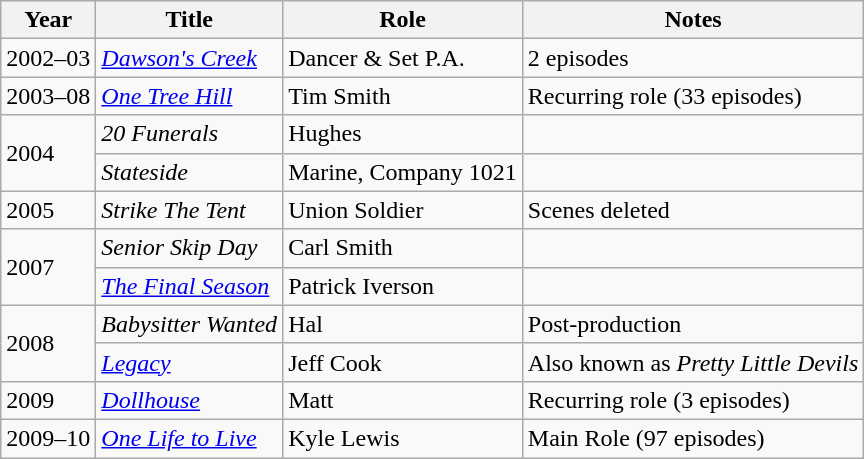<table class="wikitable sortable">
<tr>
<th>Year</th>
<th>Title</th>
<th>Role</th>
<th class="sortable">Notes</th>
</tr>
<tr>
<td>2002–03</td>
<td><em><a href='#'>Dawson's Creek</a></em></td>
<td>Dancer & Set P.A.</td>
<td>2 episodes</td>
</tr>
<tr>
<td>2003–08</td>
<td><em><a href='#'>One Tree Hill</a></em></td>
<td>Tim Smith</td>
<td>Recurring role (33 episodes)</td>
</tr>
<tr>
<td rowspan="2">2004</td>
<td><em>20 Funerals</em></td>
<td>Hughes</td>
<td></td>
</tr>
<tr>
<td><em>Stateside</em></td>
<td>Marine, Company 1021</td>
<td></td>
</tr>
<tr>
<td>2005</td>
<td><em>Strike The Tent</em></td>
<td>Union Soldier</td>
<td>Scenes deleted</td>
</tr>
<tr>
<td rowspan="2">2007</td>
<td><em>Senior Skip Day</em></td>
<td>Carl Smith</td>
<td></td>
</tr>
<tr>
<td><em><a href='#'>The Final Season</a></em></td>
<td>Patrick Iverson</td>
<td></td>
</tr>
<tr>
<td rowspan="2">2008</td>
<td><em>Babysitter Wanted</em></td>
<td>Hal</td>
<td>Post-production</td>
</tr>
<tr>
<td><em><a href='#'>Legacy</a></em></td>
<td>Jeff Cook</td>
<td>Also known as <em>Pretty Little Devils</em></td>
</tr>
<tr>
<td>2009</td>
<td><em><a href='#'>Dollhouse</a></em></td>
<td>Matt</td>
<td>Recurring role (3 episodes)</td>
</tr>
<tr>
<td>2009–10</td>
<td><em><a href='#'>One Life to Live</a></em></td>
<td>Kyle Lewis</td>
<td>Main Role (97 episodes)</td>
</tr>
</table>
